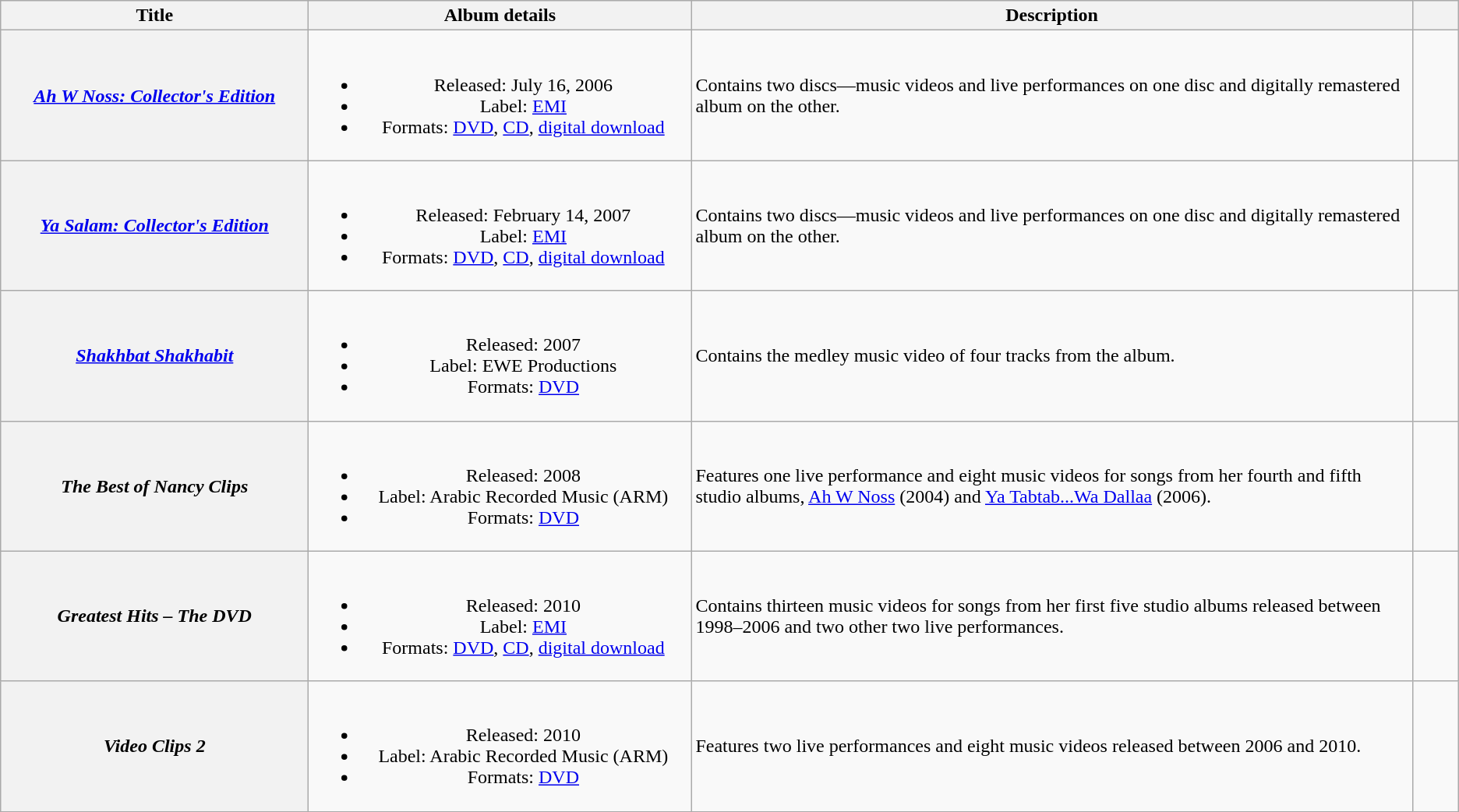<table class="wikitable plainrowheaders" style="text-align:center;">
<tr>
<th scope="col" style="width:16em;">Title</th>
<th scope="col" style="width:20em;">Album details</th>
<th scope="col">Description</th>
<th scope="col" style="width: 2em;"></th>
</tr>
<tr>
<th scope="row"><em><a href='#'>Ah W Noss: Collector's Edition</a></em></th>
<td><br><ul><li>Released: July 16, 2006</li><li>Label: <a href='#'>EMI</a></li><li>Formats: <a href='#'>DVD</a>, <a href='#'>CD</a>, <a href='#'>digital download</a></li></ul></td>
<td style="text-align:left;">Contains two discs—music videos and live performances on one disc and digitally remastered album on the other.</td>
<td><br></td>
</tr>
<tr>
<th scope="row"><em><a href='#'>Ya Salam: Collector's Edition</a></em></th>
<td><br><ul><li>Released: February 14, 2007</li><li>Label: <a href='#'>EMI</a></li><li>Formats: <a href='#'>DVD</a>, <a href='#'>CD</a>, <a href='#'>digital download</a></li></ul></td>
<td style="text-align:left;">Contains two discs—music videos and live performances on one disc and digitally remastered album on the other.</td>
<td></td>
</tr>
<tr>
<th scope="row"><em><a href='#'>Shakhbat Shakhabit</a></em></th>
<td><br><ul><li>Released: 2007</li><li>Label: EWE Productions</li><li>Formats: <a href='#'>DVD</a></li></ul></td>
<td style="text-align:left;">Contains the medley music video of four tracks from the album.</td>
<td></td>
</tr>
<tr>
<th scope="row"><em>The Best of Nancy Clips</em></th>
<td><br><ul><li>Released: 2008</li><li>Label: Arabic Recorded Music (ARM)</li><li>Formats: <a href='#'>DVD</a></li></ul></td>
<td style="text-align:left;">Features one live performance and eight music videos for songs from her fourth and fifth studio albums, <a href='#'>Ah W Noss</a> (2004) and <a href='#'>Ya Tabtab...Wa Dallaa</a> (2006).</td>
<td></td>
</tr>
<tr>
<th scope="row"><em>Greatest Hits – The DVD</em></th>
<td><br><ul><li>Released: 2010</li><li>Label: <a href='#'>EMI</a></li><li>Formats: <a href='#'>DVD</a>, <a href='#'>CD</a>, <a href='#'>digital download</a></li></ul></td>
<td style="text-align:left;">Contains thirteen music videos for songs from her first five studio albums released between 1998–2006 and two other two live performances.</td>
<td></td>
</tr>
<tr>
<th scope="row"><em>Video Clips 2</em></th>
<td><br><ul><li>Released: 2010</li><li>Label: Arabic Recorded Music (ARM)</li><li>Formats: <a href='#'>DVD</a></li></ul></td>
<td style="text-align:left;">Features two live performances and eight music videos released between 2006 and 2010.</td>
<td></td>
</tr>
</table>
